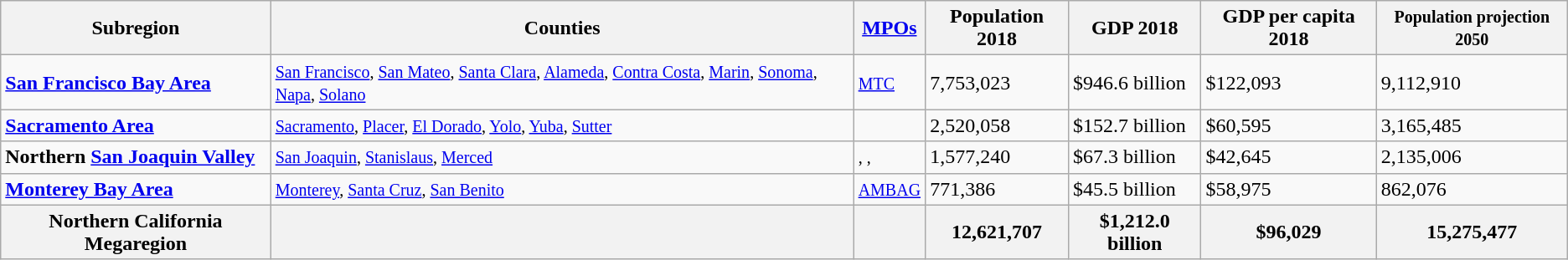<table class="wikitable">
<tr>
<th>Subregion</th>
<th>Counties</th>
<th><a href='#'>MPOs</a></th>
<th>Population 2018</th>
<th>GDP 2018</th>
<th>GDP per capita 2018</th>
<th><small>Population projection 2050</small></th>
</tr>
<tr>
<td><strong><a href='#'>San Francisco Bay Area</a></strong></td>
<td><small><a href='#'>San Francisco</a>, <a href='#'>San Mateo</a>, <a href='#'>Santa Clara</a>, <a href='#'>Alameda</a>, <a href='#'>Contra Costa</a>, <a href='#'>Marin</a>, <a href='#'>Sonoma</a>, <a href='#'>Napa</a>, <a href='#'>Solano</a></small></td>
<td><a href='#'><small>MTC</small></a></td>
<td>7,753,023</td>
<td>$946.6 billion</td>
<td>$122,093</td>
<td>9,112,910</td>
</tr>
<tr>
<td><a href='#'><strong>Sacramento Area</strong></a></td>
<td><small><a href='#'>Sacramento</a>, <a href='#'>Placer</a>, <a href='#'>El Dorado</a>, <a href='#'>Yolo</a>, <a href='#'>Yuba</a>, <a href='#'>Sutter</a></small></td>
<td></td>
<td>2,520,058</td>
<td>$152.7 billion</td>
<td>$60,595</td>
<td>3,165,485</td>
</tr>
<tr>
<td><strong>Northern <a href='#'>San Joaquin Valley</a></strong></td>
<td><small><a href='#'>San Joaquin</a>, <a href='#'>Stanislaus</a>, <a href='#'>Merced</a></small></td>
<td><small>, , </small></td>
<td>1,577,240</td>
<td>$67.3 billion</td>
<td>$42,645</td>
<td>2,135,006</td>
</tr>
<tr>
<td><strong><a href='#'>Monterey Bay Area</a></strong></td>
<td><small><a href='#'>Monterey</a>, <a href='#'>Santa Cruz</a>, <a href='#'>San Benito</a></small></td>
<td><a href='#'><small>AMBAG</small></a></td>
<td>771,386</td>
<td>$45.5 billion</td>
<td>$58,975</td>
<td>862,076</td>
</tr>
<tr>
<th>Northern California Megaregion</th>
<th></th>
<th></th>
<th>12,621,707</th>
<th>$1,212.0 billion</th>
<th>$96,029</th>
<th>15,275,477</th>
</tr>
</table>
